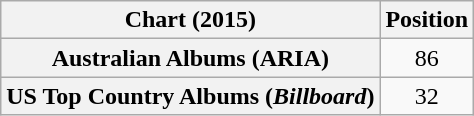<table class="wikitable sortable plainrowheaders" style="text-align:center">
<tr>
<th scope="col">Chart (2015)</th>
<th scope="col">Position</th>
</tr>
<tr>
<th scope="row">Australian Albums (ARIA)</th>
<td>86</td>
</tr>
<tr>
<th scope="row">US Top Country Albums (<em>Billboard</em>)</th>
<td>32</td>
</tr>
</table>
